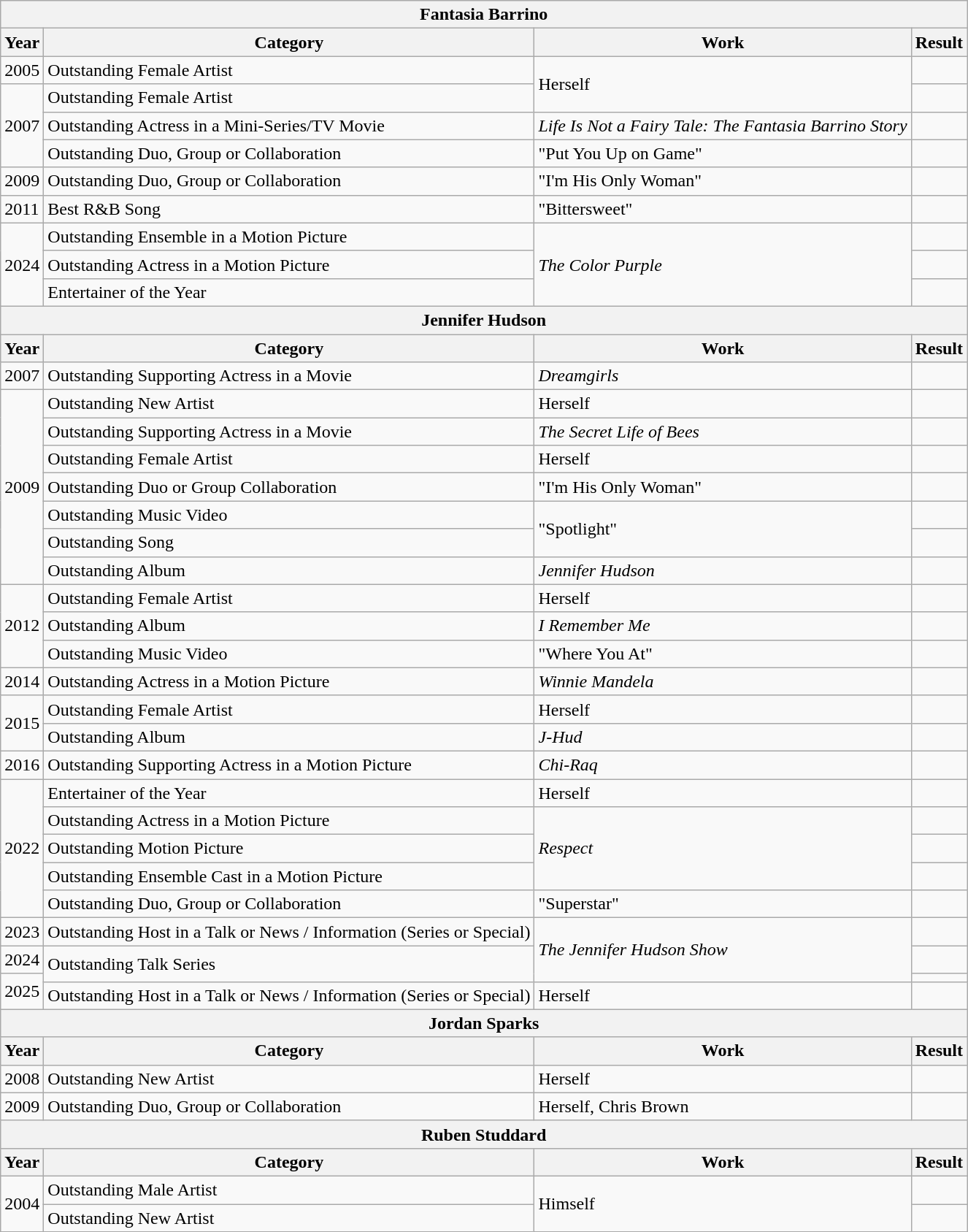<table class="wikitable">
<tr>
<th colspan="4">Fantasia Barrino</th>
</tr>
<tr>
<th>Year</th>
<th>Category</th>
<th>Work</th>
<th>Result</th>
</tr>
<tr>
<td>2005</td>
<td>Outstanding Female Artist</td>
<td rowspan="2">Herself</td>
<td></td>
</tr>
<tr>
<td rowspan="3">2007</td>
<td>Outstanding Female Artist</td>
<td></td>
</tr>
<tr>
<td>Outstanding Actress in a Mini-Series/TV Movie</td>
<td><em>Life Is Not a Fairy Tale: The Fantasia Barrino Story</em></td>
<td></td>
</tr>
<tr>
<td>Outstanding Duo, Group or Collaboration</td>
<td>"Put You Up on Game"</td>
<td></td>
</tr>
<tr>
<td>2009</td>
<td>Outstanding Duo, Group or Collaboration</td>
<td>"I'm His Only Woman" </td>
<td></td>
</tr>
<tr>
<td>2011</td>
<td>Best R&B Song</td>
<td>"Bittersweet"</td>
<td></td>
</tr>
<tr>
<td rowspan="3">2024</td>
<td>Outstanding Ensemble in a Motion Picture</td>
<td rowspan="3"><em>The Color Purple</em></td>
<td></td>
</tr>
<tr>
<td>Outstanding Actress in a Motion Picture</td>
<td></td>
</tr>
<tr>
<td>Entertainer of the Year</td>
<td></td>
</tr>
<tr>
<th colspan="4">Jennifer Hudson</th>
</tr>
<tr>
<th>Year</th>
<th>Category</th>
<th>Work</th>
<th>Result</th>
</tr>
<tr>
<td>2007</td>
<td>Outstanding Supporting Actress in a Movie</td>
<td><em>Dreamgirls</em></td>
<td></td>
</tr>
<tr>
<td rowspan="7">2009</td>
<td>Outstanding New Artist</td>
<td>Herself</td>
<td></td>
</tr>
<tr>
<td>Outstanding Supporting Actress in a Movie</td>
<td><em>The Secret Life of Bees</em></td>
<td></td>
</tr>
<tr>
<td>Outstanding Female Artist</td>
<td>Herself</td>
<td></td>
</tr>
<tr>
<td>Outstanding Duo or Group Collaboration</td>
<td>"I'm His Only Woman" </td>
<td></td>
</tr>
<tr>
<td>Outstanding Music Video</td>
<td rowspan="2">"Spotlight"</td>
<td></td>
</tr>
<tr>
<td>Outstanding Song</td>
<td></td>
</tr>
<tr>
<td>Outstanding Album</td>
<td><em>Jennifer Hudson</em></td>
<td></td>
</tr>
<tr>
<td rowspan="3">2012</td>
<td>Outstanding Female Artist</td>
<td>Herself</td>
<td></td>
</tr>
<tr>
<td>Outstanding Album</td>
<td><em>I Remember Me</em></td>
<td></td>
</tr>
<tr>
<td>Outstanding Music Video</td>
<td>"Where You At"</td>
<td></td>
</tr>
<tr>
<td>2014</td>
<td>Outstanding Actress in a Motion Picture</td>
<td><em>Winnie Mandela</em></td>
<td></td>
</tr>
<tr>
<td rowspan="2">2015</td>
<td>Outstanding Female Artist</td>
<td>Herself</td>
<td></td>
</tr>
<tr>
<td>Outstanding Album</td>
<td><em>J-Hud</em></td>
<td></td>
</tr>
<tr>
<td>2016</td>
<td>Outstanding Supporting Actress in a Motion Picture</td>
<td><em>Chi-Raq</em></td>
<td></td>
</tr>
<tr>
<td rowspan="5">2022</td>
<td>Entertainer of the Year</td>
<td>Herself</td>
<td></td>
</tr>
<tr>
<td>Outstanding Actress in a Motion Picture</td>
<td rowspan="3"><em>Respect</em></td>
<td></td>
</tr>
<tr>
<td>Outstanding Motion Picture</td>
<td></td>
</tr>
<tr>
<td>Outstanding Ensemble Cast in a Motion Picture</td>
<td></td>
</tr>
<tr>
<td>Outstanding Duo, Group or Collaboration</td>
<td>"Superstar"</td>
<td></td>
</tr>
<tr>
<td>2023</td>
<td>Outstanding Host in a Talk or News / Information (Series or Special)</td>
<td rowspan="3"><em>The Jennifer Hudson Show</em></td>
<td></td>
</tr>
<tr>
<td>2024</td>
<td rowspan="2">Outstanding Talk Series</td>
<td></td>
</tr>
<tr>
<td rowspan="2">2025</td>
<td></td>
</tr>
<tr>
<td>Outstanding Host in a Talk or News / Information (Series or Special)</td>
<td>Herself</td>
<td></td>
</tr>
<tr>
<th colspan="4">Jordan Sparks</th>
</tr>
<tr>
<th>Year</th>
<th>Category</th>
<th>Work</th>
<th>Result</th>
</tr>
<tr>
<td>2008</td>
<td>Outstanding New Artist</td>
<td>Herself</td>
<td></td>
</tr>
<tr>
<td>2009</td>
<td>Outstanding Duo, Group or Collaboration</td>
<td>Herself, Chris Brown</td>
<td></td>
</tr>
<tr>
<th colspan="4">Ruben Studdard</th>
</tr>
<tr>
<th>Year</th>
<th>Category</th>
<th>Work</th>
<th>Result</th>
</tr>
<tr>
<td rowspan="2">2004</td>
<td>Outstanding Male Artist</td>
<td rowspan="2">Himself</td>
<td></td>
</tr>
<tr>
<td>Outstanding New Artist</td>
<td></td>
</tr>
</table>
